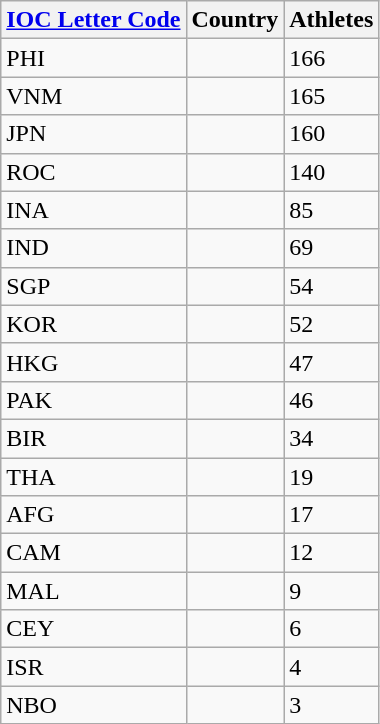<table class="wikitable collapsible collapsed sortable" style="border:0;">
<tr>
<th><a href='#'>IOC Letter Code</a></th>
<th>Country</th>
<th>Athletes</th>
</tr>
<tr>
<td>PHI</td>
<td></td>
<td>166</td>
</tr>
<tr>
<td>VNM</td>
<td></td>
<td>165</td>
</tr>
<tr>
<td>JPN</td>
<td></td>
<td>160</td>
</tr>
<tr>
<td>ROC</td>
<td></td>
<td>140</td>
</tr>
<tr>
<td>INA</td>
<td></td>
<td>85</td>
</tr>
<tr>
<td>IND</td>
<td></td>
<td>69</td>
</tr>
<tr>
<td>SGP</td>
<td></td>
<td>54</td>
</tr>
<tr>
<td>KOR</td>
<td></td>
<td>52</td>
</tr>
<tr>
<td>HKG</td>
<td></td>
<td>47</td>
</tr>
<tr>
<td>PAK</td>
<td></td>
<td>46</td>
</tr>
<tr>
<td>BIR</td>
<td></td>
<td>34</td>
</tr>
<tr>
<td>THA</td>
<td></td>
<td>19</td>
</tr>
<tr>
<td>AFG</td>
<td></td>
<td>17</td>
</tr>
<tr>
<td>CAM</td>
<td></td>
<td>12</td>
</tr>
<tr>
<td>MAL</td>
<td></td>
<td>9</td>
</tr>
<tr>
<td>CEY</td>
<td></td>
<td>6</td>
</tr>
<tr>
<td>ISR</td>
<td></td>
<td>4</td>
</tr>
<tr>
<td>NBO</td>
<td></td>
<td>3</td>
</tr>
<tr>
</tr>
</table>
